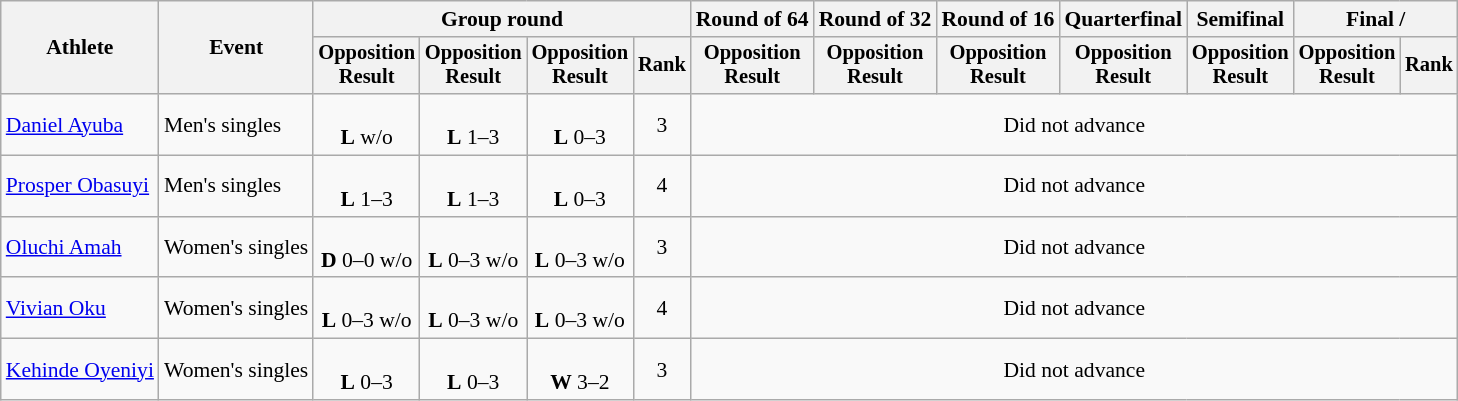<table class="wikitable" style="font-size:90%;">
<tr>
<th rowspan=2>Athlete</th>
<th rowspan=2>Event</th>
<th colspan=4>Group round</th>
<th>Round of 64</th>
<th>Round of 32</th>
<th>Round of 16</th>
<th>Quarterfinal</th>
<th>Semifinal</th>
<th colspan=2>Final / </th>
</tr>
<tr style="font-size:95%">
<th>Opposition<br>Result</th>
<th>Opposition<br>Result</th>
<th>Opposition<br>Result</th>
<th>Rank</th>
<th>Opposition<br>Result</th>
<th>Opposition<br>Result</th>
<th>Opposition<br>Result</th>
<th>Opposition<br>Result</th>
<th>Opposition<br>Result</th>
<th>Opposition<br>Result</th>
<th>Rank</th>
</tr>
<tr align=center>
<td align=left><a href='#'>Daniel Ayuba</a></td>
<td align=left>Men's singles</td>
<td><br> <strong>L</strong> w/o</td>
<td><br> <strong>L</strong> 1–3</td>
<td><br> <strong>L</strong> 0–3</td>
<td>3</td>
<td colspan=7>Did not advance</td>
</tr>
<tr align=center>
<td align=left><a href='#'>Prosper Obasuyi</a></td>
<td align=left>Men's singles</td>
<td><br> <strong>L</strong> 1–3</td>
<td><br> <strong>L</strong> 1–3</td>
<td><br> <strong>L</strong> 0–3</td>
<td>4</td>
<td colspan=7>Did not advance</td>
</tr>
<tr align=center>
<td align=left><a href='#'>Oluchi Amah</a></td>
<td align=left>Women's singles</td>
<td><br> <strong>D</strong> 0–0 w/o</td>
<td><br> <strong>L</strong> 0–3  w/o</td>
<td><br>  <strong>L</strong> 0–3  w/o</td>
<td>3</td>
<td colspan=7>Did not advance</td>
</tr>
<tr align=center>
<td align=left><a href='#'>Vivian Oku</a></td>
<td align=left>Women's singles</td>
<td><br> <strong>L</strong> 0–3  w/o</td>
<td><br> <strong>L</strong> 0–3  w/o</td>
<td><br>  <strong>L</strong> 0–3  w/o</td>
<td>4</td>
<td colspan=7>Did not advance</td>
</tr>
<tr align=center>
<td align=left><a href='#'>Kehinde Oyeniyi</a></td>
<td align=left>Women's singles</td>
<td><br> <strong>L</strong> 0–3</td>
<td><br> <strong>L</strong> 0–3</td>
<td><br> <strong>W</strong> 3–2</td>
<td>3</td>
<td colspan=7>Did not advance</td>
</tr>
</table>
